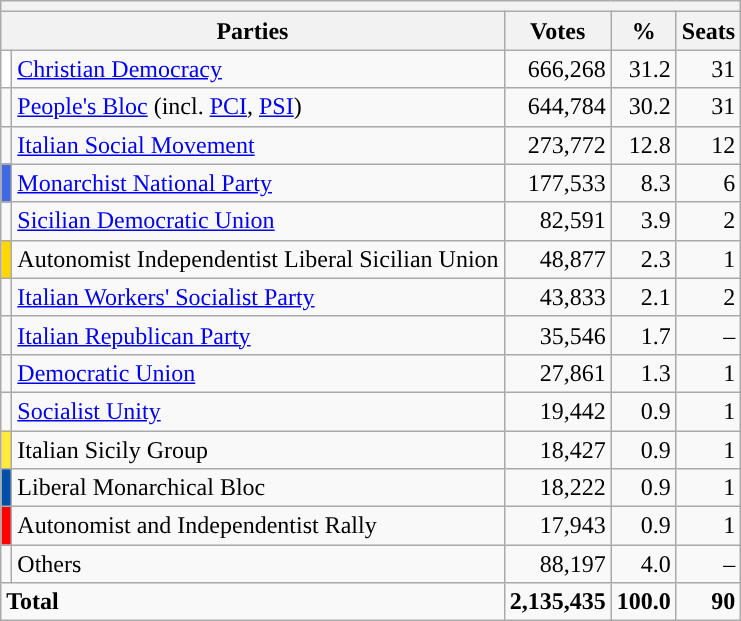<table class="wikitable" style="font-size:100%">
<tr>
<th colspan=5></th>
</tr>
<tr>
<th colspan=2>Parties</th>
<th>Votes</th>
<th>%</th>
<th>Seats</th>
</tr>
<tr>
<td bgcolor="white"></td>
<td><a href='#'>Christian Democracy</a></td>
<td align=right>666,268</td>
<td align=right>31.2</td>
<td align=right>31</td>
</tr>
<tr>
<td></td>
<td><a href='#'>People's Bloc</a> (incl. <a href='#'>PCI</a>, <a href='#'>PSI</a>)</td>
<td align=right>644,784</td>
<td align=right>30.2</td>
<td align=right>31</td>
</tr>
<tr>
<td></td>
<td><a href='#'>Italian Social Movement</a></td>
<td align=right>273,772</td>
<td align=right>12.8</td>
<td align=right>12</td>
</tr>
<tr>
<td bgcolor="royalblue"></td>
<td><a href='#'>Monarchist National Party</a></td>
<td align=right>177,533</td>
<td align=right>8.3</td>
<td align=right>6</td>
</tr>
<tr>
<td></td>
<td><a href='#'>Sicilian Democratic Union</a></td>
<td align=right>82,591</td>
<td align=right>3.9</td>
<td align=right>2</td>
</tr>
<tr>
<td bgcolor="gold"></td>
<td>Autonomist Independentist Liberal Sicilian Union</td>
<td align=right>48,877</td>
<td align=right>2.3</td>
<td align=right>1</td>
</tr>
<tr>
<td></td>
<td><a href='#'>Italian Workers' Socialist Party</a></td>
<td align=right>43,833</td>
<td align=right>2.1</td>
<td align=right>2</td>
</tr>
<tr>
<td></td>
<td><a href='#'>Italian Republican Party</a></td>
<td align=right>35,546</td>
<td align=right>1.7</td>
<td align=right>–</td>
</tr>
<tr>
<td></td>
<td><a href='#'>Democratic Union</a></td>
<td align=right>27,861</td>
<td align=right>1.3</td>
<td align=right>1</td>
</tr>
<tr>
<td></td>
<td><a href='#'>Socialist Unity</a></td>
<td align=right>19,442</td>
<td align=right>0.9</td>
<td align=right>1</td>
</tr>
<tr>
<td bgcolor="#FFEB3B"></td>
<td>Italian Sicily Group</td>
<td align=right>18,427</td>
<td align=right>0.9</td>
<td align=right>1</td>
</tr>
<tr>
<td bgcolor="#0050AA"></td>
<td>Liberal Monarchical Bloc</td>
<td align=right>18,222</td>
<td align=right>0.9</td>
<td align=right>1</td>
</tr>
<tr>
<td bgcolor="red"></td>
<td>Autonomist and Independentist Rally</td>
<td align=right>17,943</td>
<td align=right>0.9</td>
<td align=right>1</td>
</tr>
<tr>
<td></td>
<td>Others</td>
<td align=right>88,197</td>
<td align=right>4.0</td>
<td align=right>–</td>
</tr>
<tr>
<td colspan=2><strong>Total</strong></td>
<td align=right><strong>2,135,435</strong></td>
<td align=right><strong>100.0</strong></td>
<td align=right><strong>90</strong></td>
</tr>
</table>
